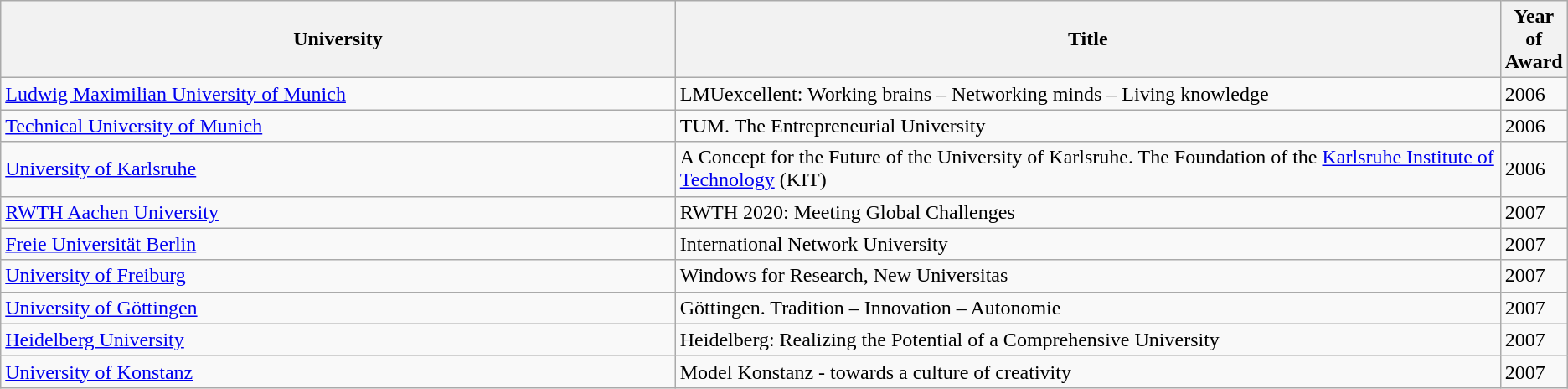<table class="wikitable">
<tr>
<th class="hintergrundfarbe10" width="45%">University</th>
<th class="hintergrundfarbe9" width="65%">Title</th>
<th class="hintergrundfarbe9" width="65%">Year of Award</th>
</tr>
<tr>
<td><a href='#'>Ludwig Maximilian University of Munich</a></td>
<td>LMUexcellent: Working brains – Networking minds – Living knowledge</td>
<td>2006</td>
</tr>
<tr>
<td><a href='#'>Technical University of Munich</a></td>
<td>TUM. The Entrepreneurial University</td>
<td>2006</td>
</tr>
<tr>
<td><a href='#'>University of Karlsruhe</a></td>
<td>A Concept for the Future of the University of Karlsruhe. The Foundation of the <a href='#'>Karlsruhe Institute of Technology</a> (KIT)</td>
<td>2006</td>
</tr>
<tr>
<td><a href='#'>RWTH Aachen University</a></td>
<td>RWTH 2020: Meeting Global Challenges</td>
<td>2007</td>
</tr>
<tr>
<td><a href='#'>Freie Universität Berlin</a></td>
<td>International Network University</td>
<td>2007</td>
</tr>
<tr>
<td><a href='#'>University of Freiburg</a></td>
<td>Windows for Research, New Universitas</td>
<td>2007</td>
</tr>
<tr>
<td><a href='#'>University of Göttingen</a></td>
<td>Göttingen. Tradition – Innovation – Autonomie</td>
<td>2007</td>
</tr>
<tr>
<td><a href='#'>Heidelberg University</a></td>
<td>Heidelberg: Realizing the Potential of a Comprehensive University</td>
<td>2007</td>
</tr>
<tr>
<td><a href='#'>University of Konstanz</a></td>
<td>Model Konstanz - towards a culture of creativity</td>
<td>2007</td>
</tr>
</table>
